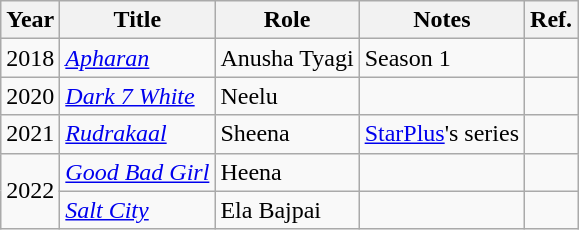<table class="wikitable sortable">
<tr>
<th>Year</th>
<th>Title</th>
<th>Role</th>
<th class="unsortable">Notes</th>
<th class="unsortable">Ref.</th>
</tr>
<tr>
<td>2018</td>
<td><em><a href='#'>Apharan</a></em></td>
<td>Anusha Tyagi</td>
<td>Season 1</td>
<td></td>
</tr>
<tr>
<td>2020</td>
<td><em><a href='#'>Dark 7 White</a></em></td>
<td>Neelu</td>
<td></td>
<td></td>
</tr>
<tr>
<td>2021</td>
<td><em><a href='#'>Rudrakaal</a></em></td>
<td>Sheena</td>
<td><a href='#'>StarPlus</a>'s series</td>
<td></td>
</tr>
<tr>
<td rowspan="2">2022</td>
<td><em><a href='#'>Good Bad Girl</a></em></td>
<td>Heena</td>
<td></td>
<td></td>
</tr>
<tr>
<td><em><a href='#'>Salt City</a></em></td>
<td>Ela Bajpai</td>
<td></td>
<td></td>
</tr>
</table>
